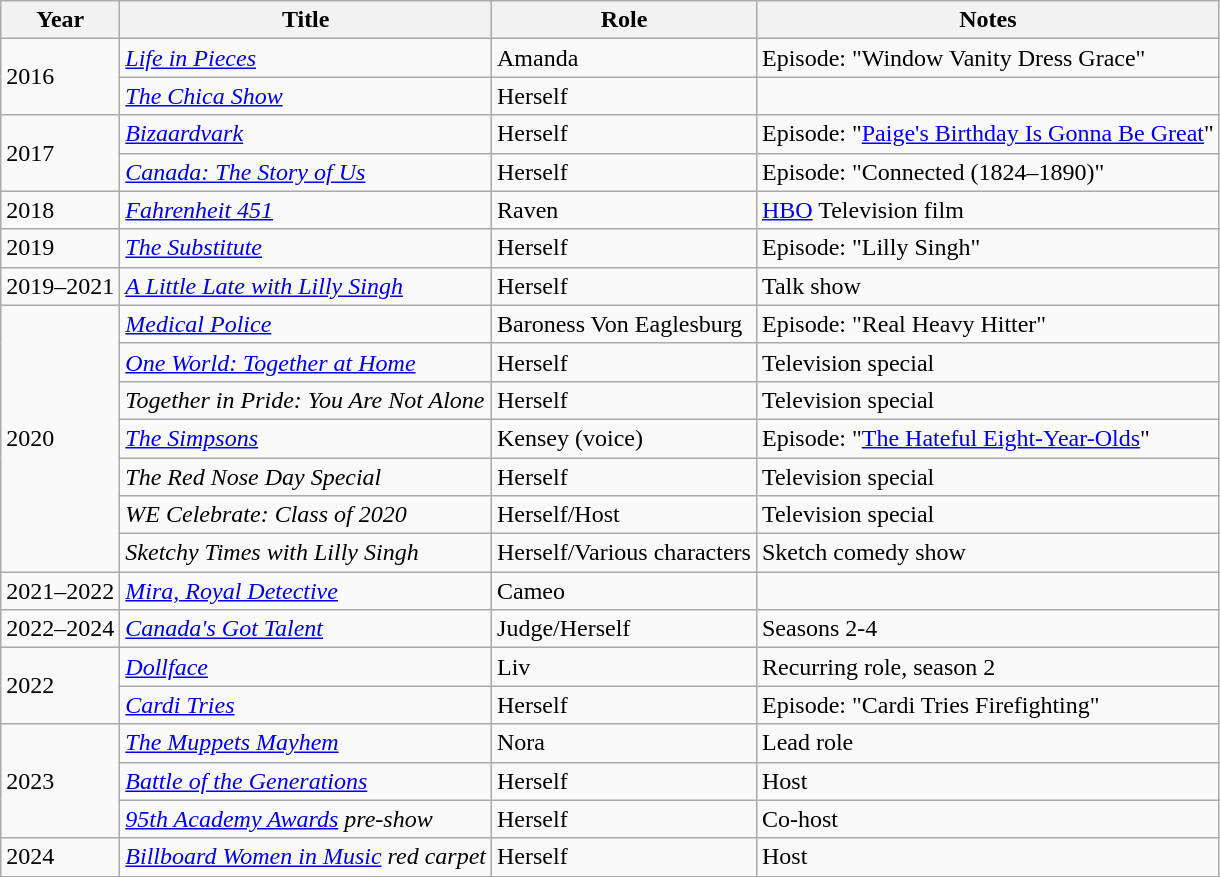<table class="wikitable sortable">
<tr>
<th>Year</th>
<th>Title</th>
<th>Role</th>
<th class="unsortable">Notes</th>
</tr>
<tr>
<td rowspan="2">2016</td>
<td><em><a href='#'>Life in Pieces</a></em></td>
<td>Amanda</td>
<td>Episode: "Window Vanity Dress Grace"</td>
</tr>
<tr>
<td data-sort-value="Chica Show, The"><em><a href='#'>The Chica Show</a></em></td>
<td>Herself</td>
<td></td>
</tr>
<tr>
<td rowspan="2">2017</td>
<td><em><a href='#'>Bizaardvark</a></em></td>
<td>Herself</td>
<td>Episode: "<a href='#'>Paige's Birthday Is Gonna Be Great</a>"</td>
</tr>
<tr>
<td><em><a href='#'>Canada: The Story of Us</a></em></td>
<td>Herself</td>
<td>Episode: "Connected (1824–1890)"</td>
</tr>
<tr>
<td>2018</td>
<td><em><a href='#'>Fahrenheit 451</a></em></td>
<td>Raven</td>
<td><a href='#'>HBO</a> Television film</td>
</tr>
<tr>
<td>2019</td>
<td data-sort-value="Substitute, The"><em><a href='#'>The Substitute</a></em></td>
<td>Herself</td>
<td>Episode: "Lilly Singh"</td>
</tr>
<tr>
<td>2019–2021</td>
<td data-sort-value="Little Late with Lilly Singh, A"><em><a href='#'>A Little Late with Lilly Singh</a></em></td>
<td>Herself</td>
<td>Talk show</td>
</tr>
<tr>
<td rowspan="7">2020</td>
<td><em><a href='#'>Medical Police</a></em></td>
<td>Baroness Von Eaglesburg</td>
<td>Episode: "Real Heavy Hitter"</td>
</tr>
<tr>
<td><em><a href='#'>One World: Together at Home</a></em></td>
<td>Herself</td>
<td>Television special</td>
</tr>
<tr>
<td><em>Together in Pride: You Are Not Alone</em></td>
<td>Herself</td>
<td>Television special</td>
</tr>
<tr>
<td data-sort-value="Simpsons, The"><em><a href='#'>The Simpsons</a></em></td>
<td>Kensey (voice)</td>
<td>Episode: "<a href='#'>The Hateful Eight-Year-Olds</a>"</td>
</tr>
<tr>
<td data-sort-value="Red Nose Day Special, The"><em>The Red Nose Day Special</em></td>
<td>Herself</td>
<td>Television special</td>
</tr>
<tr>
<td><em>WE Celebrate: Class of 2020</em></td>
<td>Herself/Host</td>
<td>Television special</td>
</tr>
<tr>
<td><em>Sketchy Times with Lilly Singh</em></td>
<td>Herself/Various characters</td>
<td>Sketch comedy show</td>
</tr>
<tr>
<td>2021–2022</td>
<td><em><a href='#'>Mira, Royal Detective</a></em></td>
<td>Cameo</td>
<td></td>
</tr>
<tr>
<td>2022–2024</td>
<td><em><a href='#'>Canada's Got Talent</a></em></td>
<td>Judge/Herself</td>
<td>Seasons 2-4</td>
</tr>
<tr>
<td rowspan="2">2022</td>
<td><em><a href='#'>Dollface</a></em></td>
<td>Liv</td>
<td>Recurring role, season 2</td>
</tr>
<tr>
<td><em><a href='#'>Cardi Tries</a></em></td>
<td>Herself</td>
<td>Episode: "Cardi Tries Firefighting"</td>
</tr>
<tr>
<td rowspan="3">2023</td>
<td data-sort-value="Muppets Mayhem, The"><em><a href='#'>The Muppets Mayhem</a></em></td>
<td>Nora</td>
<td>Lead role</td>
</tr>
<tr>
<td><em><a href='#'>Battle of the Generations</a></em></td>
<td>Herself</td>
<td>Host</td>
</tr>
<tr>
<td><em><a href='#'>95th Academy Awards</a> pre-show</em></td>
<td>Herself</td>
<td>Co-host</td>
</tr>
<tr>
<td>2024</td>
<td><em><a href='#'>Billboard Women in Music</a> red carpet</em></td>
<td>Herself</td>
<td>Host</td>
</tr>
</table>
